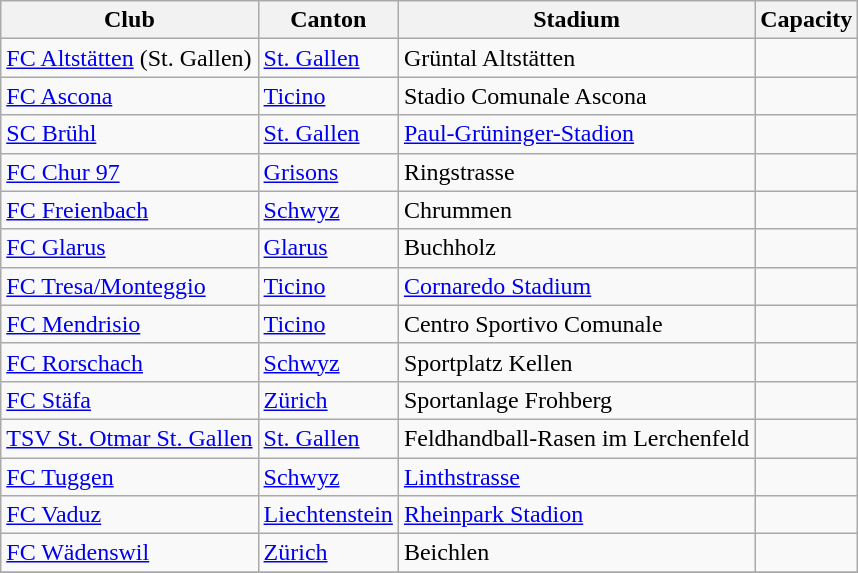<table class="wikitable">
<tr>
<th>Club</th>
<th>Canton</th>
<th>Stadium</th>
<th>Capacity</th>
</tr>
<tr>
<td><a href='#'>FC Altstätten</a> (St. Gallen)</td>
<td><a href='#'>St. Gallen</a></td>
<td>Grüntal Altstätten</td>
<td></td>
</tr>
<tr>
<td><a href='#'>FC Ascona</a></td>
<td><a href='#'>Ticino</a></td>
<td>Stadio Comunale Ascona</td>
<td></td>
</tr>
<tr>
<td><a href='#'>SC Brühl</a></td>
<td><a href='#'>St. Gallen</a></td>
<td><a href='#'>Paul-Grüninger-Stadion</a></td>
<td></td>
</tr>
<tr>
<td><a href='#'>FC Chur 97</a></td>
<td><a href='#'>Grisons</a></td>
<td>Ringstrasse</td>
<td></td>
</tr>
<tr>
<td><a href='#'>FC Freienbach</a></td>
<td><a href='#'>Schwyz</a></td>
<td>Chrummen</td>
<td></td>
</tr>
<tr>
<td><a href='#'>FC Glarus</a></td>
<td><a href='#'>Glarus</a></td>
<td>Buchholz</td>
<td></td>
</tr>
<tr>
<td><a href='#'>FC Tresa/Monteggio</a></td>
<td><a href='#'>Ticino</a></td>
<td><a href='#'>Cornaredo Stadium</a></td>
<td></td>
</tr>
<tr>
<td><a href='#'>FC Mendrisio</a></td>
<td><a href='#'>Ticino</a></td>
<td>Centro Sportivo Comunale</td>
<td></td>
</tr>
<tr>
<td><a href='#'>FC Rorschach</a></td>
<td><a href='#'>Schwyz</a></td>
<td>Sportplatz Kellen</td>
<td></td>
</tr>
<tr>
<td><a href='#'>FC Stäfa</a></td>
<td><a href='#'>Zürich</a></td>
<td>Sportanlage Frohberg</td>
<td></td>
</tr>
<tr>
<td><a href='#'>TSV St. Otmar St. Gallen</a></td>
<td><a href='#'>St. Gallen</a></td>
<td>Feldhandball-Rasen im Lerchenfeld</td>
<td></td>
</tr>
<tr>
<td><a href='#'>FC Tuggen</a></td>
<td><a href='#'>Schwyz</a></td>
<td><a href='#'>Linthstrasse</a></td>
<td></td>
</tr>
<tr>
<td><a href='#'>FC Vaduz</a></td>
<td> <a href='#'>Liechtenstein</a></td>
<td><a href='#'>Rheinpark Stadion</a></td>
<td></td>
</tr>
<tr>
<td><a href='#'>FC Wädenswil</a></td>
<td><a href='#'>Zürich</a></td>
<td>Beichlen</td>
<td></td>
</tr>
<tr>
</tr>
</table>
